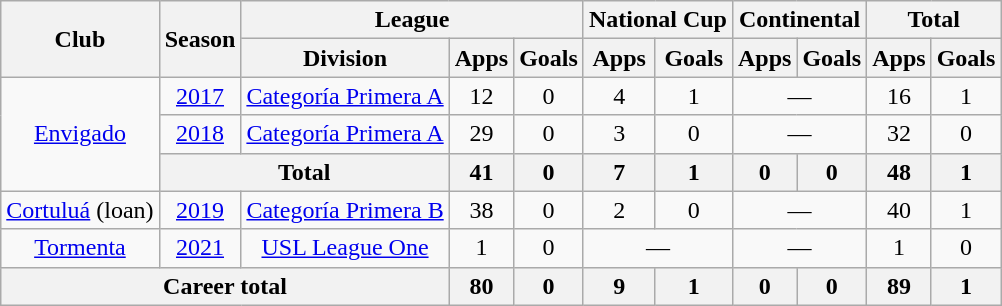<table class=wikitable style=text-align:center>
<tr>
<th rowspan=2>Club</th>
<th rowspan=2>Season</th>
<th colspan=3>League</th>
<th colspan=2>National Cup</th>
<th colspan=2>Continental</th>
<th colspan=2>Total</th>
</tr>
<tr>
<th>Division</th>
<th>Apps</th>
<th>Goals</th>
<th>Apps</th>
<th>Goals</th>
<th>Apps</th>
<th>Goals</th>
<th>Apps</th>
<th>Goals</th>
</tr>
<tr>
<td rowspan=3><a href='#'>Envigado</a></td>
<td><a href='#'>2017</a></td>
<td><a href='#'>Categoría Primera A</a></td>
<td>12</td>
<td>0</td>
<td>4</td>
<td>1</td>
<td colspan=2>—</td>
<td>16</td>
<td>1</td>
</tr>
<tr>
<td><a href='#'>2018</a></td>
<td><a href='#'>Categoría Primera A</a></td>
<td>29</td>
<td>0</td>
<td>3</td>
<td>0</td>
<td colspan=2>—</td>
<td>32</td>
<td>0</td>
</tr>
<tr>
<th colspan=2>Total</th>
<th>41</th>
<th>0</th>
<th>7</th>
<th>1</th>
<th>0</th>
<th>0</th>
<th>48</th>
<th>1</th>
</tr>
<tr>
<td rowspan=1><a href='#'>Cortuluá</a> (loan)</td>
<td><a href='#'>2019</a></td>
<td><a href='#'>Categoría Primera B</a></td>
<td>38</td>
<td>0</td>
<td>2</td>
<td>0</td>
<td colspan=2>—</td>
<td>40</td>
<td>1</td>
</tr>
<tr>
<td rowspan=1><a href='#'>Tormenta</a></td>
<td><a href='#'>2021</a></td>
<td><a href='#'>USL League One</a></td>
<td>1</td>
<td>0</td>
<td colspan=2>—</td>
<td colspan=2>—</td>
<td>1</td>
<td>0</td>
</tr>
<tr>
<th colspan=3>Career total</th>
<th>80</th>
<th>0</th>
<th>9</th>
<th>1</th>
<th>0</th>
<th>0</th>
<th>89</th>
<th>1</th>
</tr>
</table>
